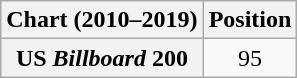<table class="wikitable plainrowheaders" style="text-align:center">
<tr>
<th scope="col">Chart (2010–2019)</th>
<th scope="col">Position</th>
</tr>
<tr>
<th scope="row">US <em>Billboard</em> 200</th>
<td>95</td>
</tr>
</table>
